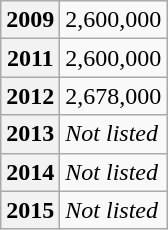<table class="wikitable">
<tr>
<th>2009</th>
<td>2,600,000</td>
</tr>
<tr>
<th>2011</th>
<td>2,600,000</td>
</tr>
<tr>
<th>2012</th>
<td>2,678,000</td>
</tr>
<tr>
<th>2013</th>
<td><em>Not listed</em></td>
</tr>
<tr>
<th>2014</th>
<td><em>Not listed</em></td>
</tr>
<tr>
<th>2015</th>
<td><em>Not listed</em></td>
</tr>
</table>
